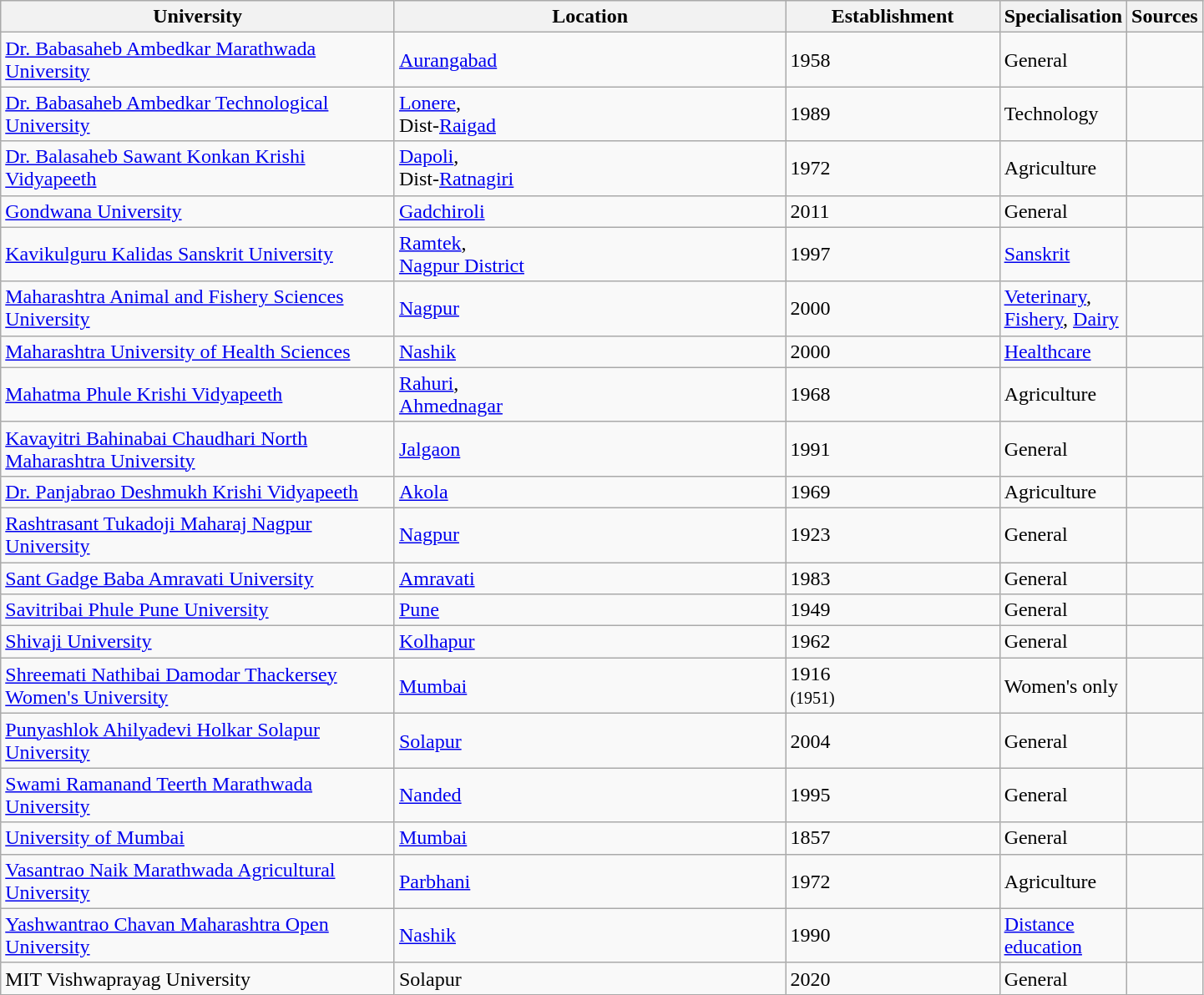<table class="wikitable sortable collapsible plainrowheaders" border="1" style="text-align:left; width:76%">
<tr>
<th scope="col" style="width: 40%;">University</th>
<th scope="col" style="width: 40%;">Location</th>
<th scope="col" style="width: 40%;">Establishment</th>
<th scope="col" style="width: 20%;">Specialisation</th>
<th scope="col" style="width: 05%;" class="unsortable">Sources</th>
</tr>
<tr>
<td><a href='#'>Dr. Babasaheb Ambedkar Marathwada University</a></td>
<td><a href='#'>Aurangabad</a></td>
<td>1958</td>
<td>General</td>
<td></td>
</tr>
<tr>
<td><a href='#'>Dr. Babasaheb Ambedkar Technological University</a></td>
<td><a href='#'>Lonere</a>,<br>Dist-<a href='#'>Raigad</a></td>
<td>1989</td>
<td>Technology</td>
<td></td>
</tr>
<tr>
<td><a href='#'>Dr. Balasaheb Sawant Konkan Krishi Vidyapeeth</a></td>
<td><a href='#'>Dapoli</a>,<br>Dist-<a href='#'>Ratnagiri</a></td>
<td>1972</td>
<td>Agriculture</td>
<td></td>
</tr>
<tr>
<td><a href='#'>Gondwana University</a></td>
<td><a href='#'>Gadchiroli</a></td>
<td>2011</td>
<td>General</td>
<td></td>
</tr>
<tr>
<td><a href='#'>Kavikulguru Kalidas Sanskrit University</a></td>
<td><a href='#'>Ramtek</a>,<br><a href='#'>Nagpur District</a></td>
<td>1997</td>
<td><a href='#'>Sanskrit</a></td>
<td></td>
</tr>
<tr>
<td><a href='#'>Maharashtra Animal and Fishery Sciences University</a></td>
<td><a href='#'>Nagpur</a></td>
<td>2000</td>
<td><a href='#'>Veterinary</a>, <a href='#'>Fishery</a>, <a href='#'>Dairy</a></td>
<td></td>
</tr>
<tr>
<td><a href='#'>Maharashtra University of Health Sciences</a></td>
<td><a href='#'>Nashik</a></td>
<td>2000</td>
<td><a href='#'>Healthcare</a></td>
<td></td>
</tr>
<tr>
<td><a href='#'>Mahatma Phule Krishi Vidyapeeth</a></td>
<td><a href='#'>Rahuri</a>,<br><a href='#'>Ahmednagar</a></td>
<td>1968</td>
<td>Agriculture</td>
<td></td>
</tr>
<tr>
<td><a href='#'>
Kavayitri Bahinabai Chaudhari North Maharashtra University</a></td>
<td><a href='#'>Jalgaon</a></td>
<td>1991</td>
<td>General</td>
<td></td>
</tr>
<tr>
<td><a href='#'>Dr. Panjabrao Deshmukh Krishi Vidyapeeth</a></td>
<td><a href='#'>Akola</a></td>
<td>1969</td>
<td>Agriculture</td>
<td></td>
</tr>
<tr>
<td><a href='#'>Rashtrasant Tukadoji Maharaj Nagpur University</a></td>
<td><a href='#'>Nagpur</a></td>
<td>1923</td>
<td>General</td>
<td></td>
</tr>
<tr>
<td><a href='#'>Sant Gadge Baba Amravati University</a></td>
<td><a href='#'>Amravati</a></td>
<td>1983</td>
<td>General</td>
<td></td>
</tr>
<tr>
<td><a href='#'>Savitribai Phule Pune University</a></td>
<td><a href='#'>Pune</a></td>
<td>1949</td>
<td>General</td>
<td></td>
</tr>
<tr>
<td><a href='#'>Shivaji University</a></td>
<td><a href='#'>Kolhapur</a></td>
<td>1962</td>
<td>General</td>
<td></td>
</tr>
<tr>
<td><a href='#'>Shreemati Nathibai Damodar Thackersey Women's University</a></td>
<td><a href='#'>Mumbai</a></td>
<td>1916<br><small>(1951<sup></sup>)</small></td>
<td>Women's only</td>
<td></td>
</tr>
<tr>
<td><a href='#'>Punyashlok Ahilyadevi Holkar Solapur University</a></td>
<td><a href='#'>Solapur</a></td>
<td>2004</td>
<td>General</td>
<td></td>
</tr>
<tr>
<td><a href='#'>Swami Ramanand Teerth Marathwada University</a></td>
<td><a href='#'>Nanded</a></td>
<td>1995</td>
<td>General</td>
<td></td>
</tr>
<tr>
<td><a href='#'>University of Mumbai</a></td>
<td><a href='#'>Mumbai</a></td>
<td>1857</td>
<td>General</td>
<td></td>
</tr>
<tr>
<td><a href='#'>Vasantrao Naik Marathwada Agricultural University</a></td>
<td><a href='#'>Parbhani</a></td>
<td>1972</td>
<td>Agriculture</td>
<td></td>
</tr>
<tr>
<td><a href='#'>Yashwantrao Chavan Maharashtra Open University</a></td>
<td><a href='#'>Nashik</a></td>
<td>1990</td>
<td><a href='#'>Distance education</a></td>
<td></td>
</tr>
<tr>
<td>MIT Vishwaprayag University</td>
<td>Solapur</td>
<td>2020</td>
<td>General</td>
<td></td>
</tr>
</table>
